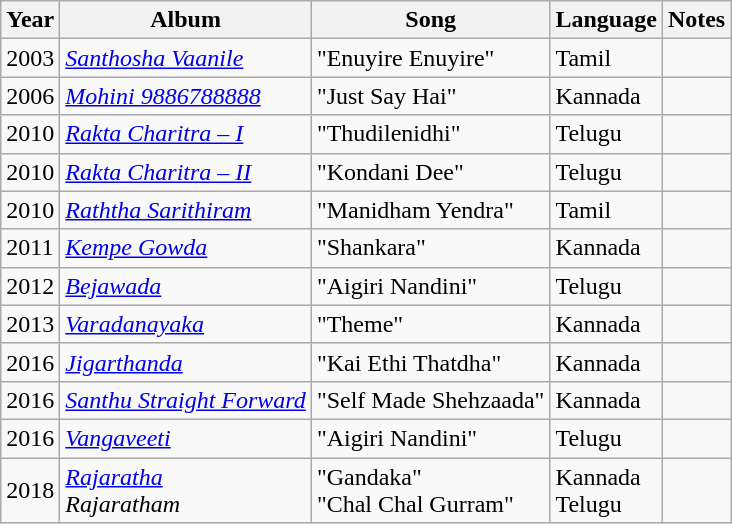<table class="wikitable sortable">
<tr>
<th>Year</th>
<th>Album</th>
<th>Song</th>
<th>Language</th>
<th>Notes</th>
</tr>
<tr>
<td>2003</td>
<td><em><a href='#'>Santhosha Vaanile</a></em></td>
<td>"Enuyire Enuyire"</td>
<td>Tamil</td>
<td></td>
</tr>
<tr>
<td>2006</td>
<td><em><a href='#'>Mohini 9886788888</a></em></td>
<td>"Just Say Hai"</td>
<td>Kannada</td>
<td></td>
</tr>
<tr>
<td>2010</td>
<td><em><a href='#'>Rakta Charitra – I</a></em></td>
<td>"Thudilenidhi"</td>
<td>Telugu</td>
<td></td>
</tr>
<tr>
<td>2010</td>
<td><em><a href='#'>Rakta Charitra – II</a></em></td>
<td>"Kondani Dee"</td>
<td>Telugu</td>
<td></td>
</tr>
<tr>
<td>2010</td>
<td><em><a href='#'>Raththa Sarithiram</a></em></td>
<td>"Manidham Yendra"</td>
<td>Tamil</td>
<td></td>
</tr>
<tr>
<td>2011</td>
<td><em><a href='#'>Kempe Gowda</a></em></td>
<td>"Shankara"</td>
<td>Kannada</td>
<td></td>
</tr>
<tr>
<td>2012</td>
<td><em><a href='#'>Bejawada</a></em></td>
<td>"Aigiri Nandini"</td>
<td>Telugu</td>
<td></td>
</tr>
<tr>
<td>2013</td>
<td><em><a href='#'>Varadanayaka</a></em></td>
<td>"Theme"</td>
<td>Kannada</td>
<td></td>
</tr>
<tr>
<td>2016</td>
<td><em><a href='#'>Jigarthanda</a></em></td>
<td>"Kai Ethi Thatdha"</td>
<td>Kannada</td>
<td></td>
</tr>
<tr>
<td>2016</td>
<td><em><a href='#'>Santhu Straight Forward</a></em></td>
<td>"Self Made Shehzaada"</td>
<td>Kannada</td>
<td></td>
</tr>
<tr>
<td>2016</td>
<td><em><a href='#'>Vangaveeti</a></em></td>
<td>"Aigiri Nandini"</td>
<td>Telugu</td>
<td></td>
</tr>
<tr>
<td>2018</td>
<td><em><a href='#'>Rajaratha</a></em><br><em>Rajaratham</em></td>
<td>"Gandaka"<br>"Chal Chal Gurram"</td>
<td>Kannada <br>Telugu</td>
<td></td>
</tr>
</table>
